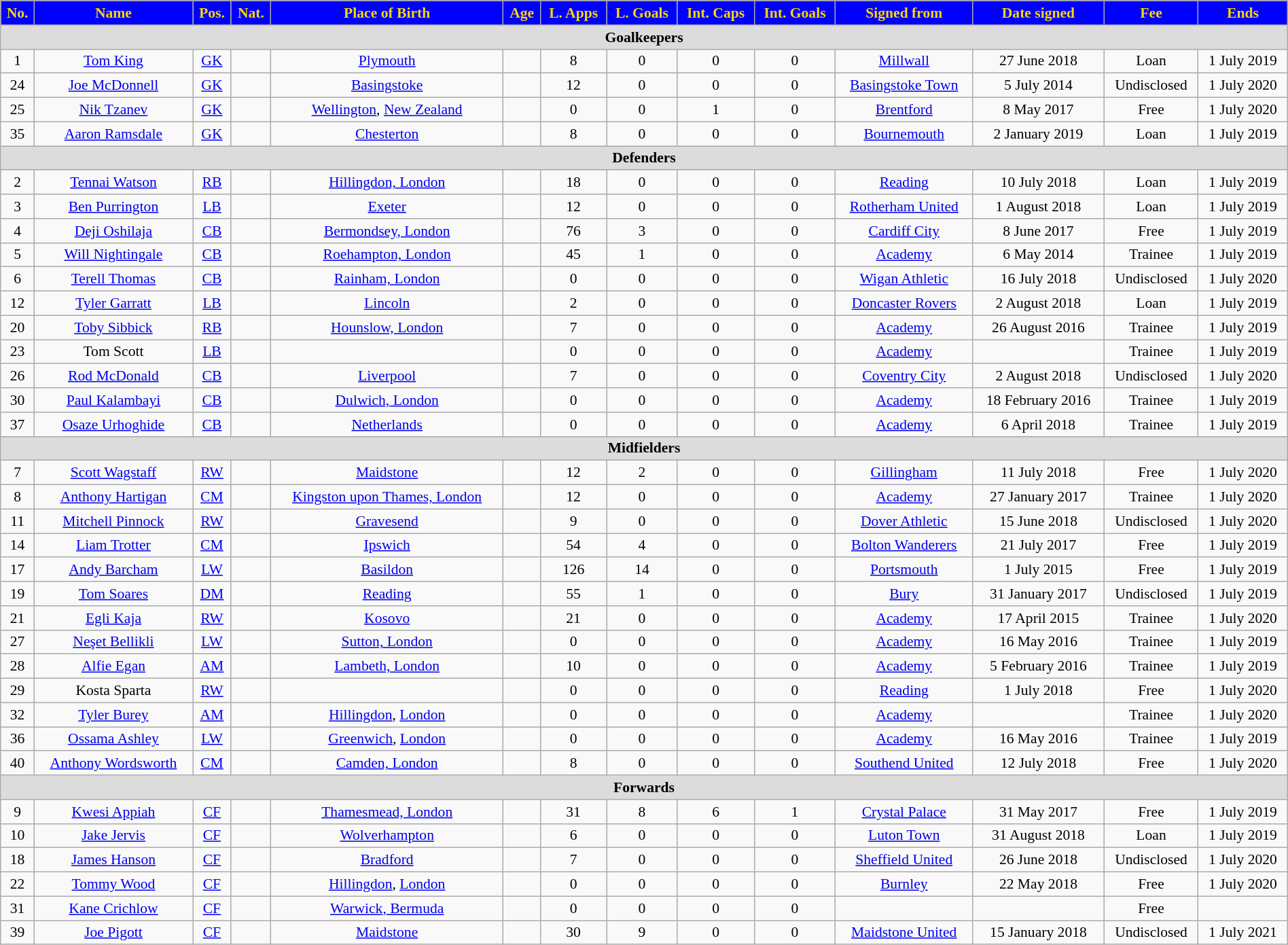<table class="wikitable" style="text-align:center; font-size:90%; width:100%;">
<tr>
<th style="background:blue; color:gold; text-align:center;">No.</th>
<th style="background:blue; color:gold; text-align:center;">Name</th>
<th style="background:blue; color:gold; text-align:center;">Pos.</th>
<th style="background:blue; color:gold; text-align:center;">Nat.</th>
<th style="background:blue; color:gold; text-align:center;">Place of Birth</th>
<th style="background:blue; color:gold; text-align:center;">Age</th>
<th style="background:blue; color:gold; text-align:center;">L. Apps</th>
<th style="background:blue; color:gold; text-align:center;">L. Goals</th>
<th style="background:blue; color:gold; text-align:center;">Int. Caps</th>
<th style="background:blue; color:gold; text-align:center;">Int. Goals</th>
<th style="background:blue; color:gold; text-align:center;">Signed from</th>
<th style="background:blue; color:gold; text-align:center;">Date signed</th>
<th style="background:blue; color:gold; text-align:center;">Fee</th>
<th style="background:blue; color:gold; text-align:center;">Ends</th>
</tr>
<tr>
<th colspan="14" style="background:#dcdcdc; text-align:center;">Goalkeepers</th>
</tr>
<tr>
<td>1</td>
<td><a href='#'>Tom King</a></td>
<td><a href='#'>GK</a></td>
<td></td>
<td><a href='#'>Plymouth</a></td>
<td></td>
<td>8</td>
<td>0</td>
<td>0</td>
<td>0</td>
<td><a href='#'>Millwall</a></td>
<td>27 June 2018</td>
<td>Loan</td>
<td>1 July 2019</td>
</tr>
<tr>
<td>24</td>
<td><a href='#'>Joe McDonnell</a></td>
<td><a href='#'>GK</a></td>
<td></td>
<td><a href='#'>Basingstoke</a></td>
<td></td>
<td>12</td>
<td>0</td>
<td>0</td>
<td>0</td>
<td><a href='#'>Basingstoke Town</a></td>
<td>5 July 2014</td>
<td>Undisclosed</td>
<td>1 July 2020</td>
</tr>
<tr>
<td>25</td>
<td><a href='#'>Nik Tzanev</a></td>
<td><a href='#'>GK</a></td>
<td></td>
<td><a href='#'>Wellington</a>, <a href='#'>New Zealand</a></td>
<td></td>
<td>0</td>
<td>0</td>
<td>1</td>
<td>0</td>
<td><a href='#'>Brentford</a></td>
<td>8 May 2017</td>
<td>Free</td>
<td>1 July 2020</td>
</tr>
<tr>
<td>35</td>
<td><a href='#'>Aaron Ramsdale</a></td>
<td><a href='#'>GK</a></td>
<td></td>
<td><a href='#'>Chesterton</a></td>
<td></td>
<td>8</td>
<td>0</td>
<td>0</td>
<td>0</td>
<td><a href='#'>Bournemouth</a></td>
<td>2 January 2019</td>
<td>Loan</td>
<td>1 July 2019</td>
</tr>
<tr>
<th colspan="14" style="background:#dcdcdc; text-align:center;">Defenders</th>
</tr>
<tr>
<td>2</td>
<td><a href='#'>Tennai Watson</a></td>
<td><a href='#'>RB</a></td>
<td></td>
<td><a href='#'>Hillingdon, London</a></td>
<td></td>
<td>18</td>
<td>0</td>
<td>0</td>
<td>0</td>
<td><a href='#'>Reading</a></td>
<td>10 July 2018</td>
<td>Loan</td>
<td>1 July 2019</td>
</tr>
<tr>
<td>3</td>
<td><a href='#'>Ben Purrington</a></td>
<td><a href='#'>LB</a></td>
<td></td>
<td><a href='#'>Exeter</a></td>
<td></td>
<td>12</td>
<td>0</td>
<td>0</td>
<td>0</td>
<td><a href='#'>Rotherham United</a></td>
<td>1 August 2018</td>
<td>Loan</td>
<td>1 July 2019</td>
</tr>
<tr>
<td>4</td>
<td><a href='#'>Deji Oshilaja</a></td>
<td><a href='#'>CB</a></td>
<td></td>
<td><a href='#'>Bermondsey, London</a></td>
<td></td>
<td>76</td>
<td>3</td>
<td>0</td>
<td>0</td>
<td><a href='#'>Cardiff City</a></td>
<td>8 June 2017</td>
<td>Free</td>
<td>1 July 2019</td>
</tr>
<tr>
<td>5</td>
<td><a href='#'>Will Nightingale</a></td>
<td><a href='#'>CB</a></td>
<td></td>
<td><a href='#'>Roehampton, London</a></td>
<td></td>
<td>45</td>
<td>1</td>
<td>0</td>
<td>0</td>
<td><a href='#'>Academy</a></td>
<td>6 May 2014</td>
<td>Trainee</td>
<td>1 July 2019</td>
</tr>
<tr>
<td>6</td>
<td><a href='#'>Terell Thomas</a></td>
<td><a href='#'>CB</a></td>
<td></td>
<td><a href='#'>Rainham, London</a></td>
<td></td>
<td>0</td>
<td>0</td>
<td>0</td>
<td>0</td>
<td><a href='#'>Wigan Athletic</a></td>
<td>16 July 2018</td>
<td>Undisclosed</td>
<td>1 July 2020</td>
</tr>
<tr>
<td>12</td>
<td><a href='#'>Tyler Garratt</a></td>
<td><a href='#'>LB</a></td>
<td></td>
<td><a href='#'>Lincoln</a></td>
<td></td>
<td>2</td>
<td>0</td>
<td>0</td>
<td>0</td>
<td><a href='#'>Doncaster Rovers</a></td>
<td>2 August 2018</td>
<td>Loan</td>
<td>1 July 2019</td>
</tr>
<tr>
<td>20</td>
<td><a href='#'>Toby Sibbick</a></td>
<td><a href='#'>RB</a></td>
<td></td>
<td><a href='#'>Hounslow, London</a></td>
<td></td>
<td>7</td>
<td>0</td>
<td>0</td>
<td>0</td>
<td><a href='#'>Academy</a></td>
<td>26 August 2016</td>
<td>Trainee</td>
<td>1 July 2019</td>
</tr>
<tr>
<td>23</td>
<td>Tom Scott</td>
<td><a href='#'>LB</a></td>
<td></td>
<td></td>
<td></td>
<td>0</td>
<td>0</td>
<td>0</td>
<td>0</td>
<td><a href='#'>Academy</a></td>
<td></td>
<td>Trainee</td>
<td>1 July 2019</td>
</tr>
<tr>
<td>26</td>
<td><a href='#'>Rod McDonald</a></td>
<td><a href='#'>CB</a></td>
<td></td>
<td><a href='#'>Liverpool</a></td>
<td></td>
<td>7</td>
<td>0</td>
<td>0</td>
<td>0</td>
<td><a href='#'>Coventry City</a></td>
<td>2 August 2018</td>
<td>Undisclosed</td>
<td>1 July 2020</td>
</tr>
<tr>
<td>30</td>
<td><a href='#'>Paul Kalambayi</a></td>
<td><a href='#'>CB</a></td>
<td></td>
<td><a href='#'>Dulwich, London</a></td>
<td></td>
<td>0</td>
<td>0</td>
<td>0</td>
<td>0</td>
<td><a href='#'>Academy</a></td>
<td>18 February 2016</td>
<td>Trainee</td>
<td>1 July 2019</td>
</tr>
<tr>
<td>37</td>
<td><a href='#'>Osaze Urhoghide</a></td>
<td><a href='#'>CB</a></td>
<td></td>
<td><a href='#'>Netherlands</a></td>
<td></td>
<td>0</td>
<td>0</td>
<td>0</td>
<td>0</td>
<td><a href='#'>Academy</a></td>
<td>6 April 2018</td>
<td>Trainee</td>
<td>1 July 2019</td>
</tr>
<tr>
<th colspan="14" style="background:#dcdcdc; text-align:center;">Midfielders</th>
</tr>
<tr>
<td>7</td>
<td><a href='#'>Scott Wagstaff</a></td>
<td><a href='#'>RW</a></td>
<td></td>
<td><a href='#'>Maidstone</a></td>
<td></td>
<td>12</td>
<td>2</td>
<td>0</td>
<td>0</td>
<td><a href='#'>Gillingham</a></td>
<td>11 July 2018</td>
<td>Free</td>
<td>1 July 2020</td>
</tr>
<tr>
<td>8</td>
<td><a href='#'>Anthony Hartigan</a></td>
<td><a href='#'>CM</a></td>
<td></td>
<td><a href='#'>Kingston upon Thames, London</a></td>
<td></td>
<td>12</td>
<td>0</td>
<td>0</td>
<td>0</td>
<td><a href='#'>Academy</a></td>
<td>27 January 2017</td>
<td>Trainee</td>
<td>1 July 2020</td>
</tr>
<tr>
<td>11</td>
<td><a href='#'>Mitchell Pinnock</a></td>
<td><a href='#'>RW</a></td>
<td></td>
<td><a href='#'>Gravesend</a></td>
<td></td>
<td>9</td>
<td>0</td>
<td>0</td>
<td>0</td>
<td><a href='#'>Dover Athletic</a></td>
<td>15 June 2018</td>
<td>Undisclosed</td>
<td>1 July 2020</td>
</tr>
<tr>
<td>14</td>
<td><a href='#'>Liam Trotter</a></td>
<td><a href='#'>CM</a></td>
<td></td>
<td><a href='#'>Ipswich</a></td>
<td></td>
<td>54</td>
<td>4</td>
<td>0</td>
<td>0</td>
<td><a href='#'>Bolton Wanderers</a></td>
<td>21 July 2017</td>
<td>Free</td>
<td>1 July 2019</td>
</tr>
<tr>
<td>17</td>
<td><a href='#'>Andy Barcham</a></td>
<td><a href='#'>LW</a></td>
<td></td>
<td><a href='#'>Basildon</a></td>
<td></td>
<td>126</td>
<td>14</td>
<td>0</td>
<td>0</td>
<td><a href='#'>Portsmouth</a></td>
<td>1 July 2015</td>
<td>Free</td>
<td>1 July 2019</td>
</tr>
<tr>
<td>19</td>
<td><a href='#'>Tom Soares</a></td>
<td><a href='#'>DM</a></td>
<td></td>
<td><a href='#'>Reading</a></td>
<td></td>
<td>55</td>
<td>1</td>
<td>0</td>
<td>0</td>
<td><a href='#'>Bury</a></td>
<td>31 January 2017</td>
<td>Undisclosed</td>
<td>1 July 2019</td>
</tr>
<tr>
<td>21</td>
<td><a href='#'>Egli Kaja</a></td>
<td><a href='#'>RW</a></td>
<td></td>
<td><a href='#'>Kosovo</a></td>
<td></td>
<td>21</td>
<td>0</td>
<td>0</td>
<td>0</td>
<td><a href='#'>Academy</a></td>
<td>17 April 2015</td>
<td>Trainee</td>
<td>1 July 2020</td>
</tr>
<tr>
<td>27</td>
<td><a href='#'>Neşet Bellikli</a></td>
<td><a href='#'>LW</a></td>
<td></td>
<td><a href='#'>Sutton, London</a></td>
<td></td>
<td>0</td>
<td>0</td>
<td>0</td>
<td>0</td>
<td><a href='#'>Academy</a></td>
<td>16 May 2016</td>
<td>Trainee</td>
<td>1 July 2019</td>
</tr>
<tr>
<td>28</td>
<td><a href='#'>Alfie Egan</a></td>
<td><a href='#'>AM</a></td>
<td></td>
<td><a href='#'>Lambeth, London</a></td>
<td></td>
<td>10</td>
<td>0</td>
<td>0</td>
<td>0</td>
<td><a href='#'>Academy</a></td>
<td>5 February 2016</td>
<td>Trainee</td>
<td>1 July 2019</td>
</tr>
<tr>
<td>29</td>
<td>Kosta Sparta</td>
<td><a href='#'>RW</a></td>
<td></td>
<td></td>
<td></td>
<td>0</td>
<td>0</td>
<td>0</td>
<td>0</td>
<td><a href='#'>Reading</a></td>
<td>1 July 2018</td>
<td>Free</td>
<td>1 July 2020</td>
</tr>
<tr>
<td>32</td>
<td><a href='#'>Tyler Burey</a></td>
<td><a href='#'>AM</a></td>
<td></td>
<td><a href='#'>Hillingdon</a>, <a href='#'>London</a></td>
<td></td>
<td>0</td>
<td>0</td>
<td>0</td>
<td>0</td>
<td><a href='#'>Academy</a></td>
<td></td>
<td>Trainee</td>
<td>1 July 2020</td>
</tr>
<tr>
<td>36</td>
<td><a href='#'>Ossama Ashley</a></td>
<td><a href='#'>LW</a></td>
<td></td>
<td><a href='#'>Greenwich</a>, <a href='#'>London</a></td>
<td></td>
<td>0</td>
<td>0</td>
<td>0</td>
<td>0</td>
<td><a href='#'>Academy</a></td>
<td>16 May 2016</td>
<td>Trainee</td>
<td>1 July 2019</td>
</tr>
<tr>
<td>40</td>
<td><a href='#'>Anthony Wordsworth</a></td>
<td><a href='#'>CM</a></td>
<td></td>
<td><a href='#'>Camden, London</a></td>
<td></td>
<td>8</td>
<td>0</td>
<td>0</td>
<td>0</td>
<td><a href='#'>Southend United</a></td>
<td>12 July 2018</td>
<td>Free</td>
<td>1 July 2020</td>
</tr>
<tr>
<th colspan="14" style="background:#dcdcdc; text-align:center;">Forwards</th>
</tr>
<tr>
<td>9</td>
<td><a href='#'>Kwesi Appiah</a></td>
<td><a href='#'>CF</a></td>
<td></td>
<td><a href='#'> Thamesmead, London</a></td>
<td></td>
<td>31</td>
<td>8</td>
<td>6</td>
<td>1</td>
<td><a href='#'>Crystal Palace</a></td>
<td>31 May 2017</td>
<td>Free</td>
<td>1 July 2019</td>
</tr>
<tr>
<td>10</td>
<td><a href='#'>Jake Jervis</a></td>
<td><a href='#'>CF</a></td>
<td></td>
<td><a href='#'>Wolverhampton</a></td>
<td></td>
<td>6</td>
<td>0</td>
<td>0</td>
<td>0</td>
<td><a href='#'>Luton Town</a></td>
<td>31 August 2018</td>
<td>Loan</td>
<td>1 July 2019</td>
</tr>
<tr>
<td>18</td>
<td><a href='#'>James Hanson</a></td>
<td><a href='#'>CF</a></td>
<td></td>
<td><a href='#'>Bradford</a></td>
<td></td>
<td>7</td>
<td>0</td>
<td>0</td>
<td>0</td>
<td><a href='#'>Sheffield United</a></td>
<td>26 June 2018</td>
<td>Undisclosed</td>
<td>1 July 2020</td>
</tr>
<tr>
<td>22</td>
<td><a href='#'>Tommy Wood</a></td>
<td><a href='#'>CF</a></td>
<td></td>
<td><a href='#'>Hillingdon</a>, <a href='#'>London</a></td>
<td></td>
<td>0</td>
<td>0</td>
<td>0</td>
<td>0</td>
<td><a href='#'>Burnley</a></td>
<td>22 May 2018</td>
<td>Free</td>
<td>1 July 2020</td>
</tr>
<tr>
<td>31</td>
<td><a href='#'>Kane Crichlow</a></td>
<td><a href='#'>CF</a></td>
<td></td>
<td><a href='#'>Warwick, Bermuda</a></td>
<td></td>
<td>0</td>
<td>0</td>
<td>0</td>
<td>0</td>
<td></td>
<td></td>
<td>Free</td>
<td></td>
</tr>
<tr>
<td>39</td>
<td><a href='#'>Joe Pigott</a></td>
<td><a href='#'>CF</a></td>
<td></td>
<td><a href='#'>Maidstone</a></td>
<td></td>
<td>30</td>
<td>9</td>
<td>0</td>
<td>0</td>
<td><a href='#'>Maidstone United</a></td>
<td>15 January 2018</td>
<td>Undisclosed</td>
<td>1 July 2021</td>
</tr>
</table>
